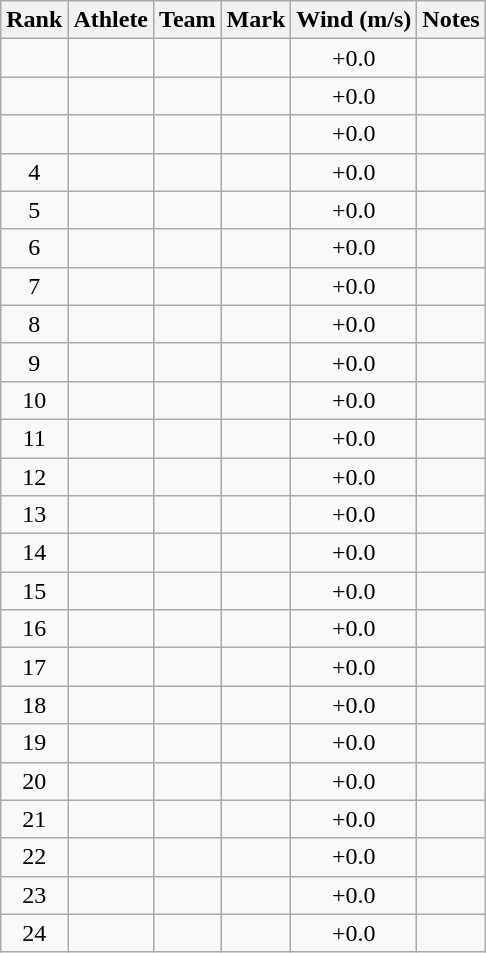<table class="wikitable sortable" style="text-align:center">
<tr>
<th>Rank</th>
<th>Athlete</th>
<th>Team</th>
<th>Mark</th>
<th>Wind (m/s)</th>
<th>Notes</th>
</tr>
<tr>
<td></td>
<td align=left></td>
<td></td>
<td><strong></strong></td>
<td>+0.0</td>
<td></td>
</tr>
<tr>
<td></td>
<td align=left></td>
<td></td>
<td><strong></strong></td>
<td>+0.0</td>
<td></td>
</tr>
<tr>
<td></td>
<td align=left></td>
<td></td>
<td><strong></strong></td>
<td>+0.0</td>
<td></td>
</tr>
<tr>
<td>4</td>
<td align=left></td>
<td></td>
<td><strong></strong></td>
<td>+0.0</td>
<td></td>
</tr>
<tr>
<td>5</td>
<td align=left></td>
<td></td>
<td><strong></strong></td>
<td>+0.0</td>
<td></td>
</tr>
<tr>
<td>6</td>
<td align=left></td>
<td></td>
<td><strong></strong></td>
<td>+0.0</td>
<td></td>
</tr>
<tr>
<td>7</td>
<td align=left></td>
<td></td>
<td><strong></strong></td>
<td>+0.0</td>
<td></td>
</tr>
<tr>
<td>8</td>
<td align=left></td>
<td></td>
<td><strong></strong></td>
<td>+0.0</td>
<td></td>
</tr>
<tr>
<td>9</td>
<td align=left></td>
<td></td>
<td><strong></strong></td>
<td>+0.0</td>
<td></td>
</tr>
<tr>
<td>10</td>
<td align=left></td>
<td></td>
<td><strong></strong></td>
<td>+0.0</td>
<td></td>
</tr>
<tr>
<td>11</td>
<td align=left></td>
<td></td>
<td><strong></strong></td>
<td>+0.0</td>
<td></td>
</tr>
<tr>
<td>12</td>
<td align=left></td>
<td></td>
<td><strong></strong></td>
<td>+0.0</td>
<td></td>
</tr>
<tr>
<td>13</td>
<td align=left></td>
<td></td>
<td><strong></strong></td>
<td>+0.0</td>
<td></td>
</tr>
<tr>
<td>14</td>
<td align=left></td>
<td></td>
<td><strong></strong></td>
<td>+0.0</td>
<td></td>
</tr>
<tr>
<td>15</td>
<td align=left></td>
<td></td>
<td><strong></strong></td>
<td>+0.0</td>
<td></td>
</tr>
<tr>
<td>16</td>
<td align=left></td>
<td></td>
<td><strong></strong></td>
<td>+0.0</td>
<td></td>
</tr>
<tr>
<td>17</td>
<td align=left></td>
<td></td>
<td><strong></strong></td>
<td>+0.0</td>
<td></td>
</tr>
<tr>
<td>18</td>
<td align=left></td>
<td></td>
<td><strong></strong></td>
<td>+0.0</td>
<td></td>
</tr>
<tr>
<td>19</td>
<td align=left></td>
<td></td>
<td><strong></strong></td>
<td>+0.0</td>
<td></td>
</tr>
<tr>
<td>20</td>
<td align=left></td>
<td></td>
<td><strong></strong></td>
<td>+0.0</td>
<td></td>
</tr>
<tr>
<td>21</td>
<td align=left></td>
<td></td>
<td><strong></strong></td>
<td>+0.0</td>
<td></td>
</tr>
<tr>
<td>22</td>
<td align=left></td>
<td></td>
<td><strong></strong></td>
<td>+0.0</td>
<td></td>
</tr>
<tr>
<td>23</td>
<td align=left></td>
<td></td>
<td><strong></strong></td>
<td>+0.0</td>
<td></td>
</tr>
<tr>
<td>24</td>
<td align=left></td>
<td></td>
<td><strong></strong></td>
<td>+0.0</td>
<td></td>
</tr>
</table>
